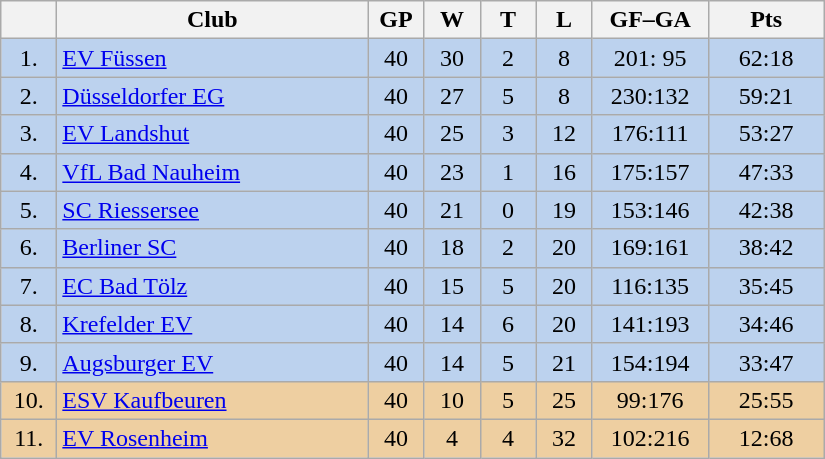<table class="wikitable">
<tr>
<th width="30"></th>
<th width="200">Club</th>
<th width="30">GP</th>
<th width="30">W</th>
<th width="30">T</th>
<th width="30">L</th>
<th width="70">GF–GA</th>
<th width="70">Pts</th>
</tr>
<tr bgcolor="#BCD2EE" align="center">
<td>1.</td>
<td align="left"><a href='#'>EV Füssen</a></td>
<td>40</td>
<td>30</td>
<td>2</td>
<td>8</td>
<td>201: 95</td>
<td>62:18</td>
</tr>
<tr bgcolor=#BCD2EE align="center">
<td>2.</td>
<td align="left"><a href='#'>Düsseldorfer EG</a></td>
<td>40</td>
<td>27</td>
<td>5</td>
<td>8</td>
<td>230:132</td>
<td>59:21</td>
</tr>
<tr bgcolor=#BCD2EE align="center">
<td>3.</td>
<td align="left"><a href='#'>EV Landshut</a></td>
<td>40</td>
<td>25</td>
<td>3</td>
<td>12</td>
<td>176:111</td>
<td>53:27</td>
</tr>
<tr bgcolor=#BCD2EE align="center">
<td>4.</td>
<td align="left"><a href='#'>VfL Bad Nauheim</a></td>
<td>40</td>
<td>23</td>
<td>1</td>
<td>16</td>
<td>175:157</td>
<td>47:33</td>
</tr>
<tr bgcolor=#BCD2EE align="center">
<td>5.</td>
<td align="left"><a href='#'>SC Riessersee</a></td>
<td>40</td>
<td>21</td>
<td>0</td>
<td>19</td>
<td>153:146</td>
<td>42:38</td>
</tr>
<tr bgcolor=#BCD2EE align="center">
<td>6.</td>
<td align="left"><a href='#'>Berliner SC</a></td>
<td>40</td>
<td>18</td>
<td>2</td>
<td>20</td>
<td>169:161</td>
<td>38:42</td>
</tr>
<tr bgcolor=#BCD2EE align="center">
<td>7.</td>
<td align="left"><a href='#'>EC Bad Tölz</a></td>
<td>40</td>
<td>15</td>
<td>5</td>
<td>20</td>
<td>116:135</td>
<td>35:45</td>
</tr>
<tr bgcolor=#BCD2EE align="center">
<td>8.</td>
<td align="left"><a href='#'>Krefelder EV</a></td>
<td>40</td>
<td>14</td>
<td>6</td>
<td>20</td>
<td>141:193</td>
<td>34:46</td>
</tr>
<tr bgcolor=#BCD2EE align="center">
<td>9.</td>
<td align="left"><a href='#'>Augsburger EV</a></td>
<td>40</td>
<td>14</td>
<td>5</td>
<td>21</td>
<td>154:194</td>
<td>33:47</td>
</tr>
<tr bgcolor=#EECFA1 align="center">
<td>10.</td>
<td align="left"><a href='#'>ESV Kaufbeuren</a></td>
<td>40</td>
<td>10</td>
<td>5</td>
<td>25</td>
<td>99:176</td>
<td>25:55</td>
</tr>
<tr bgcolor=#EECFA1 align="center">
<td>11.</td>
<td align="left"><a href='#'>EV Rosenheim</a></td>
<td>40</td>
<td>4</td>
<td>4</td>
<td>32</td>
<td>102:216</td>
<td>12:68</td>
</tr>
</table>
